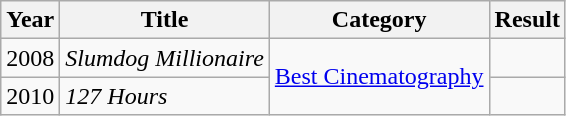<table class="wikitable">
<tr>
<th>Year</th>
<th>Title</th>
<th>Category</th>
<th>Result</th>
</tr>
<tr>
<td>2008</td>
<td><em>Slumdog Millionaire</em></td>
<td rowspan=2><a href='#'>Best Cinematography</a></td>
<td></td>
</tr>
<tr>
<td>2010</td>
<td><em>127 Hours</em></td>
<td></td>
</tr>
</table>
